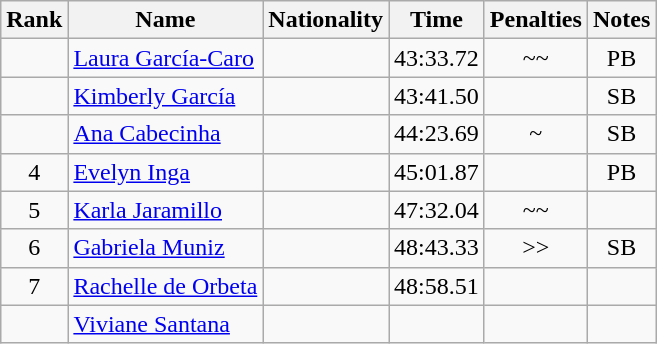<table class="wikitable sortable" style="text-align:center">
<tr>
<th>Rank</th>
<th>Name</th>
<th>Nationality</th>
<th>Time</th>
<th>Penalties</th>
<th>Notes</th>
</tr>
<tr>
<td></td>
<td align=left><a href='#'>Laura García-Caro</a></td>
<td align=left></td>
<td>43:33.72</td>
<td>~~</td>
<td>PB</td>
</tr>
<tr>
<td></td>
<td align=left><a href='#'>Kimberly García</a></td>
<td align=left></td>
<td>43:41.50</td>
<td></td>
<td>SB</td>
</tr>
<tr>
<td></td>
<td align=left><a href='#'>Ana Cabecinha</a></td>
<td align=left></td>
<td>44:23.69</td>
<td>~</td>
<td>SB</td>
</tr>
<tr>
<td>4</td>
<td align=left><a href='#'>Evelyn Inga</a></td>
<td align=left></td>
<td>45:01.87</td>
<td></td>
<td>PB</td>
</tr>
<tr>
<td>5</td>
<td align=left><a href='#'>Karla Jaramillo</a></td>
<td align=left></td>
<td>47:32.04</td>
<td>~~</td>
<td></td>
</tr>
<tr>
<td>6</td>
<td align=left><a href='#'>Gabriela Muniz</a></td>
<td align=left></td>
<td>48:43.33</td>
<td>>></td>
<td>SB</td>
</tr>
<tr>
<td>7</td>
<td align=left><a href='#'>Rachelle de Orbeta</a></td>
<td align=left></td>
<td>48:58.51</td>
<td></td>
<td></td>
</tr>
<tr>
<td></td>
<td align=left><a href='#'>Viviane Santana</a></td>
<td align=left></td>
<td></td>
<td></td>
<td></td>
</tr>
</table>
